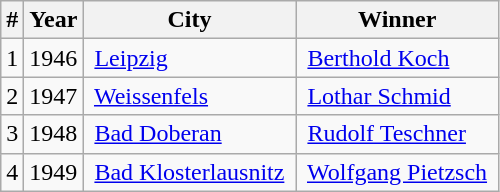<table class="sortable wikitable">
<tr>
<th>#</th>
<th>Year</th>
<th>City</th>
<th>Winner</th>
</tr>
<tr>
<td>1</td>
<td>1946</td>
<td> <a href='#'>Leipzig</a></td>
<td> <a href='#'>Berthold Koch</a></td>
</tr>
<tr>
<td>2</td>
<td>1947</td>
<td> <a href='#'>Weissenfels</a></td>
<td> <a href='#'>Lothar Schmid</a></td>
</tr>
<tr>
<td>3</td>
<td>1948</td>
<td> <a href='#'>Bad Doberan</a></td>
<td> <a href='#'>Rudolf Teschner</a></td>
</tr>
<tr>
<td>4</td>
<td>1949</td>
<td> <a href='#'>Bad Klosterlausnitz</a> </td>
<td> <a href='#'>Wolfgang Pietzsch</a> </td>
</tr>
</table>
